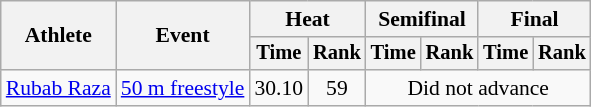<table class=wikitable style="font-size:90%">
<tr>
<th rowspan="2">Athlete</th>
<th rowspan="2">Event</th>
<th colspan="2">Heat</th>
<th colspan="2">Semifinal</th>
<th colspan="2">Final</th>
</tr>
<tr style="font-size:95%">
<th>Time</th>
<th>Rank</th>
<th>Time</th>
<th>Rank</th>
<th>Time</th>
<th>Rank</th>
</tr>
<tr align=center>
<td align=left><a href='#'>Rubab Raza</a></td>
<td align=left><a href='#'>50 m freestyle</a></td>
<td>30.10</td>
<td>59</td>
<td colspan=4>Did not advance</td>
</tr>
</table>
